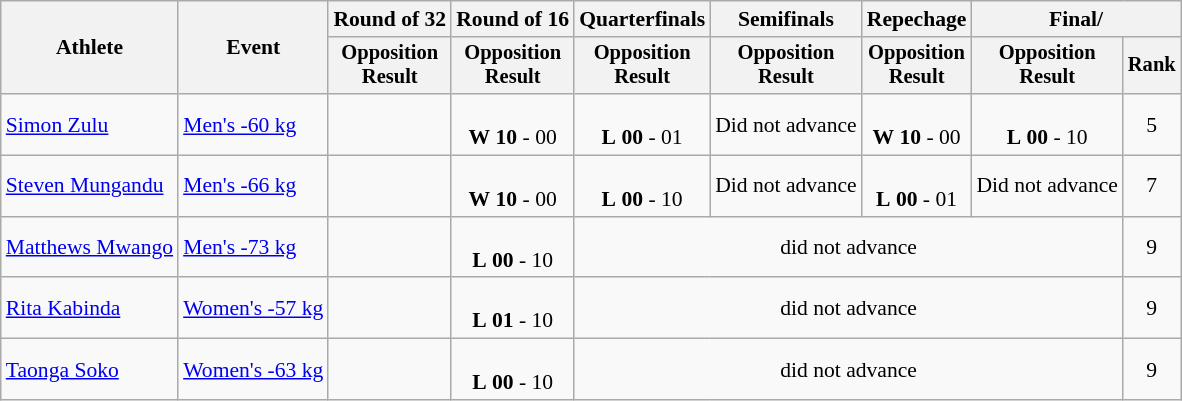<table class="wikitable" style="font-size:90%;">
<tr>
<th rowspan=2>Athlete</th>
<th rowspan=2>Event</th>
<th>Round of 32</th>
<th>Round of 16</th>
<th>Quarterfinals</th>
<th>Semifinals</th>
<th>Repechage</th>
<th colspan=2>Final/</th>
</tr>
<tr style="font-size:95%">
<th>Opposition<br>Result</th>
<th>Opposition<br>Result</th>
<th>Opposition<br>Result</th>
<th>Opposition<br>Result</th>
<th>Opposition<br>Result</th>
<th>Opposition<br>Result</th>
<th>Rank</th>
</tr>
<tr align=center>
<td align=left><a href='#'>Simon Zulu</a></td>
<td align=left><a href='#'>Men's -60 kg</a></td>
<td></td>
<td><br><strong>W</strong> <strong>10</strong> - 00</td>
<td><br><strong>L</strong> <strong>00</strong> - 01</td>
<td>Did not advance</td>
<td><br><strong>W</strong> <strong>10</strong> - 00</td>
<td><br><strong>L</strong> <strong>00</strong> - 10</td>
<td>5</td>
</tr>
<tr align=center>
<td align=left><a href='#'>Steven Mungandu</a></td>
<td align=left><a href='#'>Men's -66 kg</a></td>
<td></td>
<td><br><strong>W</strong> <strong>10</strong> - 00</td>
<td><br><strong>L</strong> <strong>00</strong> - 10</td>
<td>Did not advance</td>
<td><br><strong>L</strong> <strong>00</strong> - 01</td>
<td>Did not advance</td>
<td>7</td>
</tr>
<tr align=center>
<td align=left><a href='#'>Matthews Mwango</a></td>
<td align=left><a href='#'>Men's -73 kg</a></td>
<td></td>
<td><br><strong>L</strong> <strong>00</strong> - 10</td>
<td colspan=4>did not advance</td>
<td>9</td>
</tr>
<tr align=center>
<td align=left><a href='#'>Rita Kabinda</a></td>
<td align=left><a href='#'>Women's -57 kg</a></td>
<td></td>
<td><br><strong>L</strong> <strong>01</strong> - 10</td>
<td colspan=4>did not advance</td>
<td>9</td>
</tr>
<tr align=center>
<td align=left><a href='#'>Taonga Soko</a></td>
<td align=left><a href='#'>Women's -63 kg</a></td>
<td></td>
<td><br><strong>L</strong> <strong>00</strong> - 10</td>
<td colspan=4>did not advance</td>
<td>9</td>
</tr>
</table>
